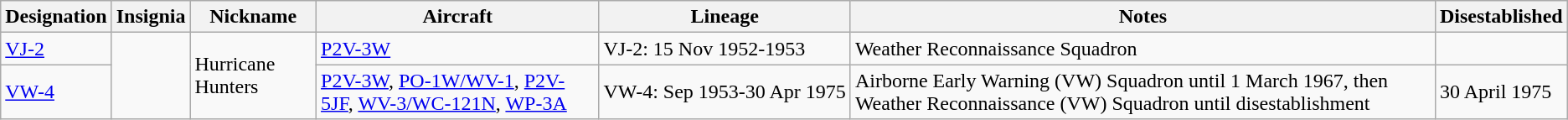<table class="wikitable">
<tr>
<th>Designation</th>
<th>Insignia</th>
<th>Nickname</th>
<th>Aircraft</th>
<th>Lineage</th>
<th>Notes</th>
<th>Disestablished</th>
</tr>
<tr>
<td><a href='#'>VJ-2</a></td>
<td Rowspan="2"></td>
<td Rowspan="2">Hurricane Hunters</td>
<td><a href='#'>P2V-3W</a></td>
<td style="white-space: nowrap;">VJ-2: 15 Nov 1952-1953</td>
<td>Weather Reconnaissance Squadron</td>
</tr>
<tr>
<td><a href='#'>VW-4</a></td>
<td><a href='#'>P2V-3W</a>, <a href='#'>PO-1W/WV-1</a>, <a href='#'>P2V-5JF</a>, <a href='#'>WV-3/WC-121N</a>, <a href='#'>WP-3A</a></td>
<td style="white-space: nowrap;">VW-4: Sep 1953-30 Apr 1975</td>
<td>Airborne Early Warning (VW) Squadron until 1 March 1967, then Weather Reconnaissance (VW) Squadron until disestablishment</td>
<td>30 April 1975</td>
</tr>
</table>
